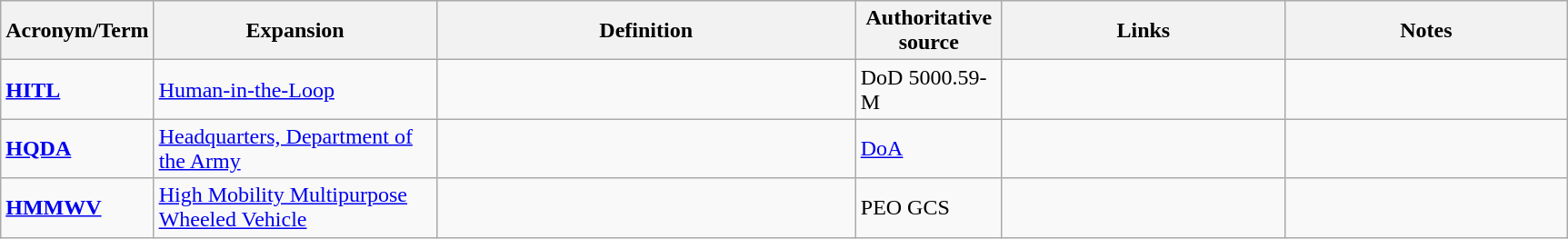<table class="wikitable">
<tr>
<th width="100">Acronym/Term</th>
<th width="200">Expansion</th>
<th width="300">Definition</th>
<th width="100">Authoritative source</th>
<th width="200">Links</th>
<th width="200">Notes</th>
</tr>
<tr>
<td><strong><a href='#'>HITL</a></strong></td>
<td><a href='#'>Human-in-the-Loop</a></td>
<td></td>
<td>DoD 5000.59-M</td>
<td></td>
<td></td>
</tr>
<tr>
<td><strong><a href='#'>HQDA</a></strong></td>
<td><a href='#'>Headquarters, Department of the Army</a></td>
<td></td>
<td><a href='#'>DoA</a></td>
<td></td>
<td></td>
</tr>
<tr>
<td><strong><a href='#'>HMMWV</a></strong></td>
<td><a href='#'>High Mobility Multipurpose Wheeled Vehicle</a></td>
<td></td>
<td>PEO GCS</td>
<td></td>
<td></td>
</tr>
</table>
